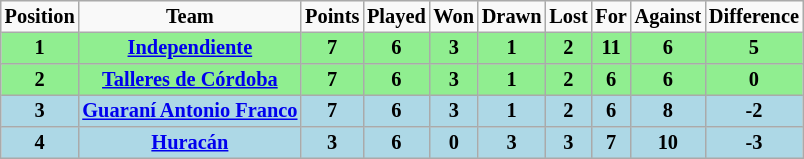<table border="2" cellpadding="2" cellspacing="0" style="margin: 0; background: #f9f9f9; border: 1px #aaa solid; border-collapse: collapse; font-size: 85%;">
<tr>
<th>Position</th>
<th>Team</th>
<th>Points</th>
<th>Played</th>
<th>Won</th>
<th>Drawn</th>
<th>Lost</th>
<th>For</th>
<th>Against</th>
<th>Difference</th>
</tr>
<tr>
<th bgcolor="lightgreen">1</th>
<th bgcolor="lightgreen"><a href='#'>Independiente</a></th>
<th bgcolor="lightgreen">7</th>
<th bgcolor="lightgreen">6</th>
<th bgcolor="lightgreen">3</th>
<th bgcolor="lightgreen">1</th>
<th bgcolor="lightgreen">2</th>
<th bgcolor="lightgreen">11</th>
<th bgcolor="lightgreen">6</th>
<th bgcolor="lightgreen">5</th>
</tr>
<tr>
<th bgcolor="lightgreen">2</th>
<th bgcolor="lightgreen"><a href='#'>Talleres de Córdoba</a></th>
<th bgcolor="lightgreen">7</th>
<th bgcolor="lightgreen">6</th>
<th bgcolor="lightgreen">3</th>
<th bgcolor="lightgreen">1</th>
<th bgcolor="lightgreen">2</th>
<th bgcolor="lightgreen">6</th>
<th bgcolor="lightgreen">6</th>
<th bgcolor="lightgreen">0</th>
</tr>
<tr>
<th bgcolor="lightblue">3</th>
<th bgcolor="lightblue"><a href='#'>Guaraní Antonio Franco</a></th>
<th bgcolor="lightblue">7</th>
<th bgcolor="lightblue">6</th>
<th bgcolor="lightblue">3</th>
<th bgcolor="lightblue">1</th>
<th bgcolor="lightblue">2</th>
<th bgcolor="lightblue">6</th>
<th bgcolor="lightblue">8</th>
<th bgcolor="lightblue">-2</th>
</tr>
<tr>
<th bgcolor="lightblue">4</th>
<th bgcolor="lightblue"><a href='#'>Huracán</a></th>
<th bgcolor="lightblue">3</th>
<th bgcolor="lightblue">6</th>
<th bgcolor="lightblue">0</th>
<th bgcolor="lightblue">3</th>
<th bgcolor="lightblue">3</th>
<th bgcolor="lightblue">7</th>
<th bgcolor="lightblue">10</th>
<th bgcolor="lightblue">-3</th>
</tr>
</table>
